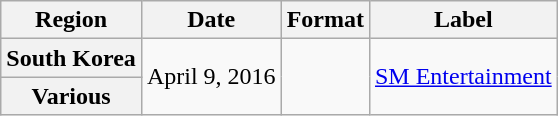<table class="wikitable plainrowheaders">
<tr>
<th>Region</th>
<th>Date</th>
<th>Format</th>
<th>Label</th>
</tr>
<tr>
<th scope="row">South Korea</th>
<td rowspan="2">April 9, 2016</td>
<td rowspan="2"></td>
<td rowspan="2"><a href='#'>SM Entertainment</a></td>
</tr>
<tr>
<th scope="row">Various</th>
</tr>
</table>
